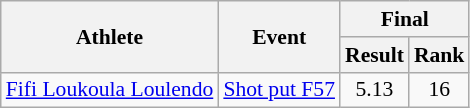<table class=wikitable style="font-size:90%">
<tr>
<th rowspan="2">Athlete</th>
<th rowspan="2">Event</th>
<th colspan="2">Final</th>
</tr>
<tr>
<th>Result</th>
<th>Rank</th>
</tr>
<tr align=center>
<td align=left><a href='#'>Fifi Loukoula Loulendo</a></td>
<td align=left><a href='#'>Shot put F57</a></td>
<td>5.13</td>
<td>16</td>
</tr>
</table>
